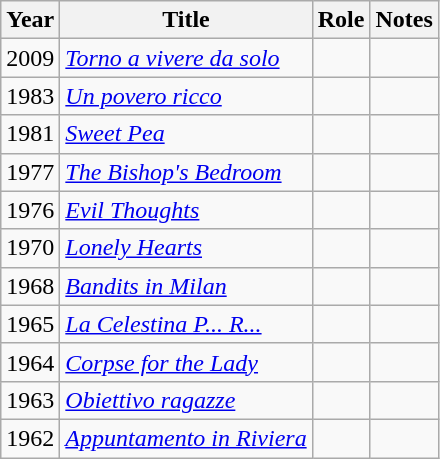<table class="wikitable sortable">
<tr>
<th>Year</th>
<th>Title</th>
<th>Role</th>
<th class="unsortable">Notes</th>
</tr>
<tr>
<td>2009</td>
<td><em><a href='#'>Torno a vivere da solo</a></em></td>
<td></td>
<td></td>
</tr>
<tr>
<td>1983</td>
<td><em><a href='#'>Un povero ricco</a></em></td>
<td></td>
<td></td>
</tr>
<tr>
<td>1981</td>
<td><em><a href='#'>Sweet Pea</a></em></td>
<td></td>
<td></td>
</tr>
<tr>
<td>1977</td>
<td><em><a href='#'>The Bishop's Bedroom</a></em></td>
<td></td>
<td></td>
</tr>
<tr>
<td>1976</td>
<td><em><a href='#'>Evil Thoughts</a></em></td>
<td></td>
<td></td>
</tr>
<tr>
<td>1970</td>
<td><em><a href='#'>Lonely Hearts</a></em></td>
<td></td>
<td></td>
</tr>
<tr>
<td>1968</td>
<td><em><a href='#'>Bandits in Milan</a></em></td>
<td></td>
<td></td>
</tr>
<tr>
<td>1965</td>
<td><em><a href='#'>La Celestina P... R...</a></em></td>
<td></td>
<td></td>
</tr>
<tr>
<td>1964</td>
<td><em><a href='#'>Corpse for the Lady</a></em></td>
<td></td>
<td></td>
</tr>
<tr>
<td>1963</td>
<td><em><a href='#'>Obiettivo ragazze</a></em></td>
<td></td>
<td></td>
</tr>
<tr>
<td>1962</td>
<td><em><a href='#'>Appuntamento in Riviera</a></em></td>
<td></td>
<td></td>
</tr>
</table>
